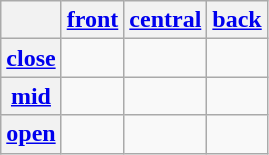<table class="wikitable" style="text-align: center;">
<tr>
<th></th>
<th><a href='#'>front</a></th>
<th><a href='#'>central</a></th>
<th><a href='#'>back</a></th>
</tr>
<tr>
<th><a href='#'>close</a></th>
<td></td>
<td></td>
<td></td>
</tr>
<tr>
<th><a href='#'>mid</a></th>
<td></td>
<td></td>
<td></td>
</tr>
<tr>
<th><a href='#'>open</a></th>
<td></td>
<td></td>
<td></td>
</tr>
</table>
